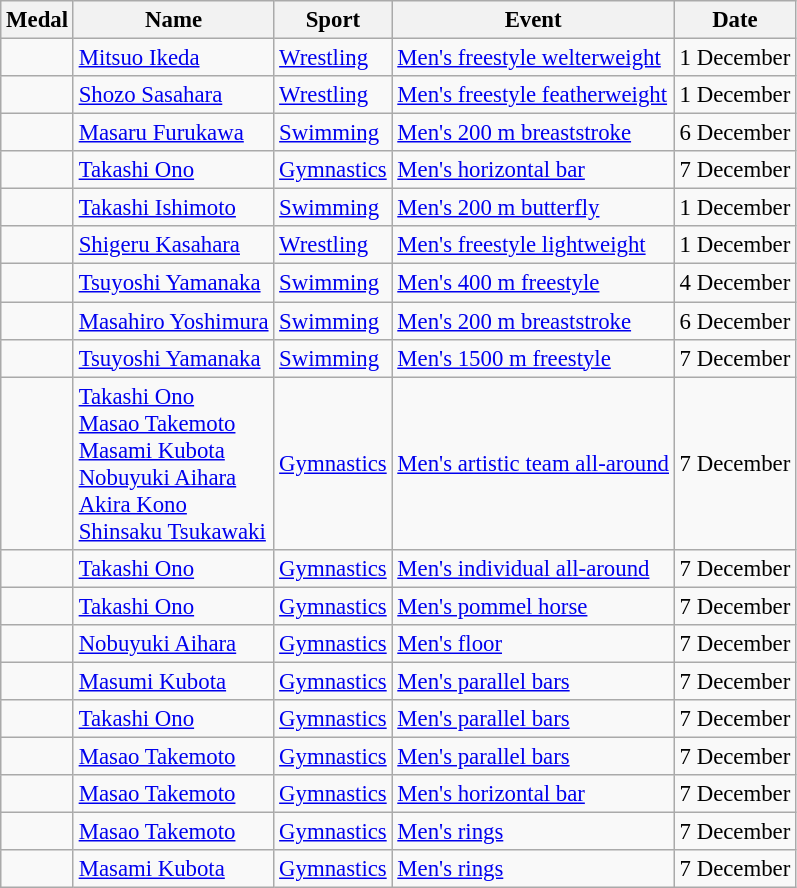<table class="wikitable sortable" style="font-size:95%">
<tr>
<th>Medal</th>
<th>Name</th>
<th>Sport</th>
<th>Event</th>
<th>Date</th>
</tr>
<tr>
<td></td>
<td><a href='#'>Mitsuo Ikeda</a></td>
<td><a href='#'>Wrestling</a></td>
<td><a href='#'>Men's freestyle welterweight</a></td>
<td>1 December</td>
</tr>
<tr>
<td></td>
<td><a href='#'>Shozo Sasahara</a></td>
<td><a href='#'>Wrestling</a></td>
<td><a href='#'>Men's freestyle featherweight</a></td>
<td>1 December</td>
</tr>
<tr>
<td></td>
<td><a href='#'>Masaru Furukawa</a></td>
<td><a href='#'>Swimming</a></td>
<td><a href='#'>Men's 200 m breaststroke</a></td>
<td>6 December</td>
</tr>
<tr>
<td></td>
<td><a href='#'>Takashi Ono</a></td>
<td><a href='#'>Gymnastics</a></td>
<td><a href='#'>Men's horizontal bar</a></td>
<td>7 December</td>
</tr>
<tr>
<td></td>
<td><a href='#'>Takashi Ishimoto</a></td>
<td><a href='#'>Swimming</a></td>
<td><a href='#'>Men's 200 m butterfly</a></td>
<td>1 December</td>
</tr>
<tr>
<td></td>
<td><a href='#'>Shigeru Kasahara</a></td>
<td><a href='#'>Wrestling</a></td>
<td><a href='#'>Men's freestyle lightweight</a></td>
<td>1 December</td>
</tr>
<tr>
<td></td>
<td><a href='#'>Tsuyoshi Yamanaka</a></td>
<td><a href='#'>Swimming</a></td>
<td><a href='#'>Men's 400 m freestyle</a></td>
<td>4 December</td>
</tr>
<tr>
<td></td>
<td><a href='#'>Masahiro Yoshimura</a></td>
<td><a href='#'>Swimming</a></td>
<td><a href='#'>Men's 200 m breaststroke</a></td>
<td>6 December</td>
</tr>
<tr>
<td></td>
<td><a href='#'>Tsuyoshi Yamanaka</a></td>
<td><a href='#'>Swimming</a></td>
<td><a href='#'>Men's 1500 m freestyle</a></td>
<td>7 December</td>
</tr>
<tr>
<td></td>
<td><a href='#'>Takashi Ono</a><br><a href='#'>Masao Takemoto</a><br><a href='#'>Masami Kubota</a><br><a href='#'>Nobuyuki Aihara</a><br><a href='#'>Akira Kono</a><br><a href='#'>Shinsaku Tsukawaki</a></td>
<td><a href='#'>Gymnastics</a></td>
<td><a href='#'>Men's artistic team all-around</a></td>
<td>7 December</td>
</tr>
<tr>
<td></td>
<td><a href='#'>Takashi Ono</a></td>
<td><a href='#'>Gymnastics</a></td>
<td><a href='#'>Men's individual all-around</a></td>
<td>7 December</td>
</tr>
<tr>
<td></td>
<td><a href='#'>Takashi Ono</a></td>
<td><a href='#'>Gymnastics</a></td>
<td><a href='#'>Men's pommel horse</a></td>
<td>7 December</td>
</tr>
<tr>
<td></td>
<td><a href='#'>Nobuyuki Aihara</a></td>
<td><a href='#'>Gymnastics</a></td>
<td><a href='#'>Men's floor</a></td>
<td>7 December</td>
</tr>
<tr>
<td></td>
<td><a href='#'>Masumi Kubota</a></td>
<td><a href='#'>Gymnastics</a></td>
<td><a href='#'>Men's parallel bars</a></td>
<td>7 December</td>
</tr>
<tr>
<td></td>
<td><a href='#'>Takashi Ono</a></td>
<td><a href='#'>Gymnastics</a></td>
<td><a href='#'>Men's parallel bars</a></td>
<td>7 December</td>
</tr>
<tr>
<td></td>
<td><a href='#'>Masao Takemoto</a></td>
<td><a href='#'>Gymnastics</a></td>
<td><a href='#'>Men's parallel bars</a></td>
<td>7 December</td>
</tr>
<tr>
<td></td>
<td><a href='#'>Masao Takemoto</a></td>
<td><a href='#'>Gymnastics</a></td>
<td><a href='#'>Men's horizontal bar</a></td>
<td>7 December</td>
</tr>
<tr>
<td></td>
<td><a href='#'>Masao Takemoto</a></td>
<td><a href='#'>Gymnastics</a></td>
<td><a href='#'>Men's rings</a></td>
<td>7 December</td>
</tr>
<tr>
<td></td>
<td><a href='#'>Masami Kubota</a></td>
<td><a href='#'>Gymnastics</a></td>
<td><a href='#'>Men's rings</a></td>
<td>7 December</td>
</tr>
</table>
